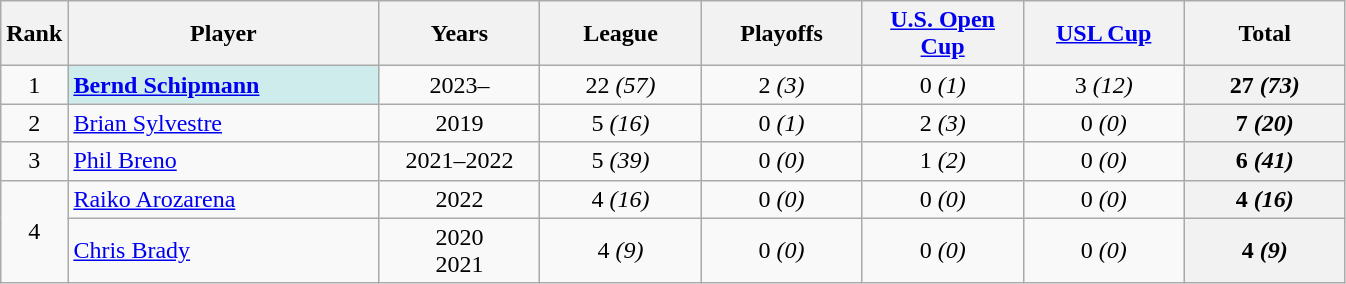<table class="sortable wikitable" style="text-align:center;">
<tr>
<th>Rank</th>
<th style="width:200px;">Player</th>
<th style="width:100px;">Years</th>
<th style="width:100px;">League</th>
<th style="width:100px;">Playoffs</th>
<th style="width:100px;"><a href='#'>U.S. Open Cup</a></th>
<th style="width:100px;"><a href='#'>USL Cup</a></th>
<th style="width:100px;">Total</th>
</tr>
<tr>
<td>1</td>
<td align="left" data-sort-value="Schipmann, Bernd" style="background:#cfecec; font-weight:bold;"> <a href='#'>Bernd Schipmann</a></td>
<td>2023–</td>
<td>22 <em>(57)</em></td>
<td>2 <em>(3)</em></td>
<td>0 <em>(1)</em></td>
<td>3 <em>(12)</em></td>
<th>27 <em>(73)</em></th>
</tr>
<tr>
<td>2</td>
<td align="left" data-sort-value="Sylvestre, Brian"> <a href='#'>Brian Sylvestre</a></td>
<td>2019</td>
<td>5 <em>(16)</em></td>
<td>0 <em>(1)</em></td>
<td>2 <em>(3)</em></td>
<td>0 <em>(0)</em></td>
<th>7 <em>(20)</em></th>
</tr>
<tr>
<td>3</td>
<td align="left" data-sort-value="Breno, Phil"> <a href='#'>Phil Breno</a></td>
<td>2021–2022</td>
<td>5 <em>(39)</em></td>
<td>0 <em>(0)</em></td>
<td>1 <em>(2)</em></td>
<td>0 <em>(0)</em></td>
<th>6 <em>(41)</em></th>
</tr>
<tr>
<td rowspan="2">4</td>
<td align="left" data-sort-value="Arozarena, Raiko"> <a href='#'>Raiko Arozarena</a></td>
<td>2022</td>
<td>4 <em>(16)</em></td>
<td>0 <em>(0)</em></td>
<td>0 <em>(0)</em></td>
<td>0 <em>(0)</em></td>
<th>4 <em>(16)</em></th>
</tr>
<tr>
<td align="left" data-sort-value="Brady, Chris"> <a href='#'>Chris Brady</a></td>
<td>2020<br>2021</td>
<td>4 <em>(9)</em></td>
<td>0 <em>(0)</em></td>
<td>0 <em>(0)</em></td>
<td>0 <em>(0)</em></td>
<th>4 <em>(9)</em></th>
</tr>
</table>
